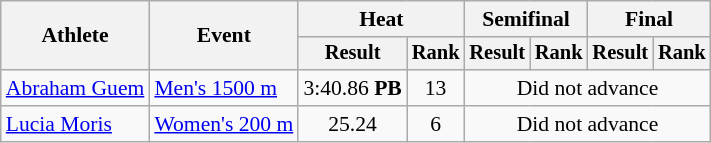<table class="wikitable" style="font-size:90%">
<tr>
<th rowspan="2">Athlete</th>
<th rowspan="2">Event</th>
<th colspan="2">Heat</th>
<th colspan="2">Semifinal</th>
<th colspan="2">Final</th>
</tr>
<tr style="font-size:95%">
<th>Result</th>
<th>Rank</th>
<th>Result</th>
<th>Rank</th>
<th>Result</th>
<th>Rank</th>
</tr>
<tr align=center>
<td align=left><a href='#'>Abraham Guem</a></td>
<td align=left><a href='#'>Men's 1500 m</a></td>
<td>3:40.86 <strong>PB</strong></td>
<td>13</td>
<td colspan="4">Did not advance</td>
</tr>
<tr align=center>
<td align=left><a href='#'>Lucia Moris</a></td>
<td align=left><a href='#'>Women's 200 m</a></td>
<td>25.24</td>
<td>6</td>
<td colspan="4">Did not advance</td>
</tr>
</table>
